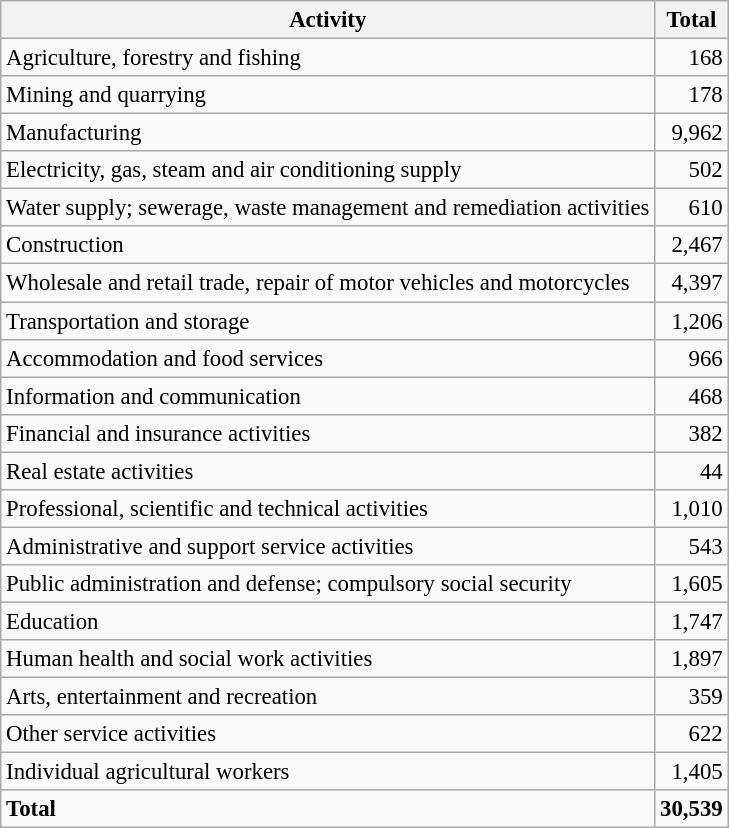<table class="wikitable sortable" style="font-size:95%;">
<tr>
<th>Activity</th>
<th>Total</th>
</tr>
<tr>
<td>Agriculture, forestry and fishing</td>
<td align="right">168</td>
</tr>
<tr>
<td>Mining and quarrying</td>
<td align="right">178</td>
</tr>
<tr>
<td>Manufacturing</td>
<td align="right">9,962</td>
</tr>
<tr>
<td>Electricity, gas, steam and air conditioning supply</td>
<td align="right">502</td>
</tr>
<tr>
<td>Water supply; sewerage, waste management and remediation activities</td>
<td align="right">610</td>
</tr>
<tr>
<td>Construction</td>
<td align="right">2,467</td>
</tr>
<tr>
<td>Wholesale and retail trade, repair of motor vehicles and motorcycles</td>
<td align="right">4,397</td>
</tr>
<tr>
<td>Transportation and storage</td>
<td align="right">1,206</td>
</tr>
<tr>
<td>Accommodation and food services</td>
<td align="right">966</td>
</tr>
<tr>
<td>Information and communication</td>
<td align="right">468</td>
</tr>
<tr>
<td>Financial and insurance activities</td>
<td align="right">382</td>
</tr>
<tr>
<td>Real estate activities</td>
<td align="right">44</td>
</tr>
<tr>
<td>Professional, scientific and technical activities</td>
<td align="right">1,010</td>
</tr>
<tr>
<td>Administrative and support service activities</td>
<td align="right">543</td>
</tr>
<tr>
<td>Public administration and defense; compulsory social security</td>
<td align="right">1,605</td>
</tr>
<tr>
<td>Education</td>
<td align="right">1,747</td>
</tr>
<tr>
<td>Human health and social work activities</td>
<td align="right">1,897</td>
</tr>
<tr>
<td>Arts, entertainment and recreation</td>
<td align="right">359</td>
</tr>
<tr>
<td>Other service activities</td>
<td align="right">622</td>
</tr>
<tr>
<td>Individual agricultural workers</td>
<td align="right">1,405</td>
</tr>
<tr class="sortbottom">
<td><strong>Total</strong></td>
<td align="right"><strong>30,539</strong></td>
</tr>
</table>
